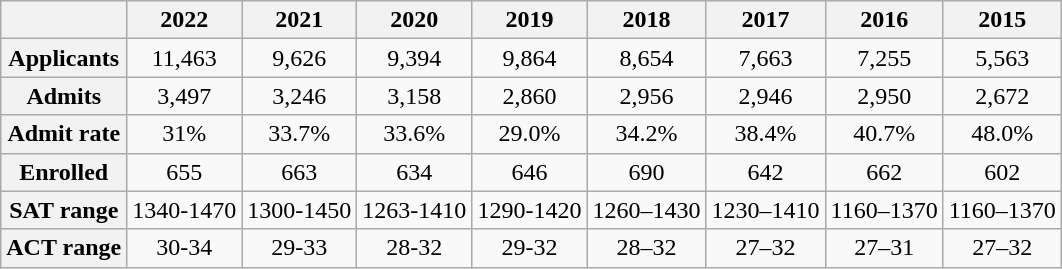<table class="wikitable">
<tr>
<th> </th>
<th>2022</th>
<th>2021</th>
<th>2020</th>
<th>2019</th>
<th>2018</th>
<th>2017</th>
<th>2016</th>
<th>2015</th>
</tr>
<tr align="center">
<th>Applicants</th>
<td>11,463</td>
<td>9,626</td>
<td>9,394</td>
<td>9,864</td>
<td>8,654</td>
<td>7,663</td>
<td>7,255</td>
<td>5,563</td>
</tr>
<tr align="center">
<th>Admits</th>
<td>3,497</td>
<td>3,246</td>
<td>3,158</td>
<td>2,860</td>
<td>2,956</td>
<td>2,946</td>
<td>2,950</td>
<td>2,672</td>
</tr>
<tr align="center">
<th>Admit rate</th>
<td>31%</td>
<td>33.7%</td>
<td>33.6%</td>
<td>29.0%</td>
<td>34.2%</td>
<td>38.4%</td>
<td>40.7%</td>
<td>48.0%</td>
</tr>
<tr align="center">
<th>Enrolled</th>
<td>655</td>
<td>663</td>
<td>634</td>
<td>646</td>
<td>690</td>
<td>642</td>
<td>662</td>
<td>602</td>
</tr>
<tr align="center">
<th>SAT range</th>
<td>1340-1470</td>
<td>1300-1450</td>
<td>1263-1410</td>
<td>1290-1420</td>
<td>1260–1430</td>
<td>1230–1410</td>
<td>1160–1370</td>
<td>1160–1370</td>
</tr>
<tr align="center">
<th>ACT range</th>
<td>30-34</td>
<td>29-33</td>
<td>28-32</td>
<td>29-32</td>
<td>28–32</td>
<td>27–32</td>
<td>27–31</td>
<td>27–32</td>
</tr>
</table>
